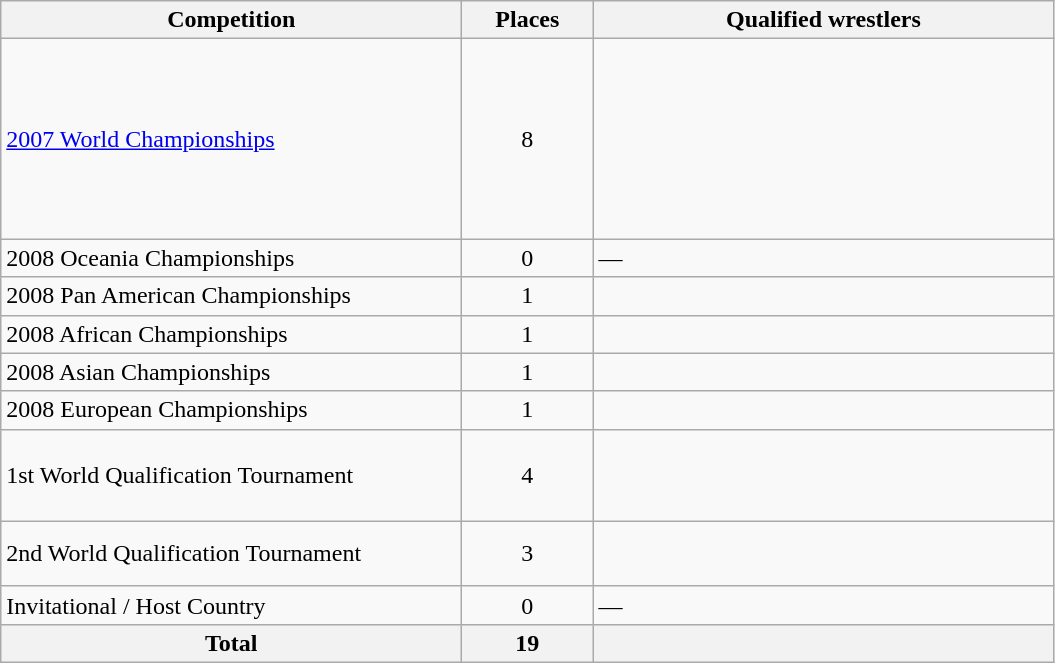<table class = "wikitable">
<tr>
<th width=300>Competition</th>
<th width=80>Places</th>
<th width=300>Qualified wrestlers</th>
</tr>
<tr>
<td><a href='#'>2007 World Championships</a></td>
<td align="center">8</td>
<td><br><br><br><br><br><br><br></td>
</tr>
<tr>
<td>2008 Oceania Championships</td>
<td align="center">0</td>
<td>—</td>
</tr>
<tr>
<td>2008 Pan American Championships</td>
<td align="center">1</td>
<td></td>
</tr>
<tr>
<td>2008 African Championships</td>
<td align="center">1</td>
<td></td>
</tr>
<tr>
<td>2008 Asian Championships</td>
<td align="center">1</td>
<td></td>
</tr>
<tr>
<td>2008 European Championships</td>
<td align="center">1</td>
<td></td>
</tr>
<tr>
<td>1st World Qualification Tournament</td>
<td align="center">4</td>
<td><br><br><br></td>
</tr>
<tr>
<td>2nd World Qualification Tournament</td>
<td align="center">3</td>
<td><br><br></td>
</tr>
<tr>
<td>Invitational / Host Country</td>
<td align="center">0</td>
<td>—</td>
</tr>
<tr>
<th>Total</th>
<th>19</th>
<th></th>
</tr>
</table>
